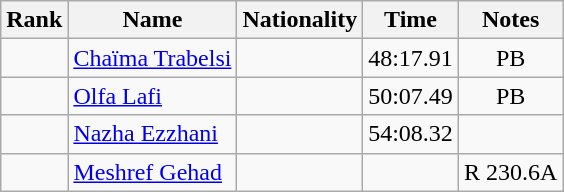<table class="wikitable sortable" style="text-align:center">
<tr>
<th>Rank</th>
<th>Name</th>
<th>Nationality</th>
<th>Time</th>
<th>Notes</th>
</tr>
<tr>
<td></td>
<td align=left><a href='#'>Chaïma Trabelsi</a></td>
<td align=left></td>
<td>48:17.91</td>
<td>PB</td>
</tr>
<tr>
<td></td>
<td align=left><a href='#'>Olfa Lafi</a></td>
<td align=left></td>
<td>50:07.49</td>
<td>PB</td>
</tr>
<tr>
<td></td>
<td align=left><a href='#'>Nazha Ezzhani</a></td>
<td align=left></td>
<td>54:08.32</td>
<td></td>
</tr>
<tr>
<td></td>
<td align=left><a href='#'>Meshref Gehad</a></td>
<td align=left></td>
<td></td>
<td>R 230.6A</td>
</tr>
</table>
